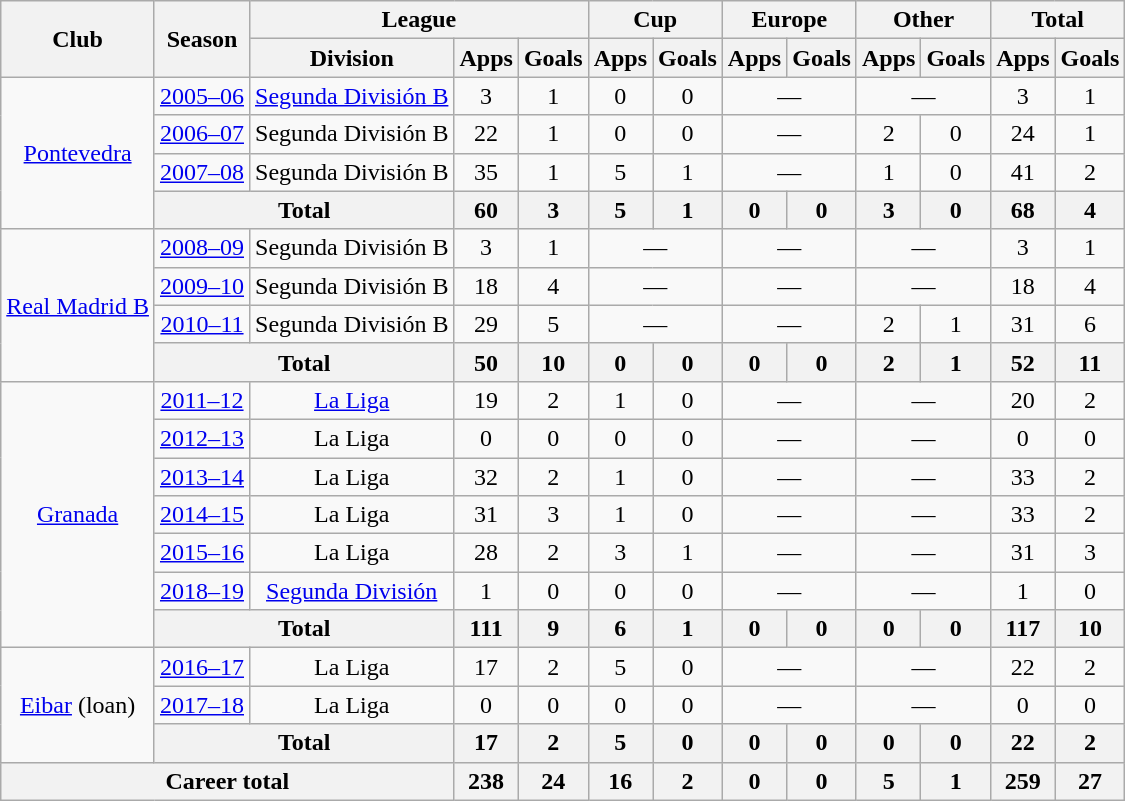<table class="wikitable" style="text-align:center">
<tr>
<th rowspan="2">Club</th>
<th rowspan="2">Season</th>
<th colspan="3">League</th>
<th colspan="2">Cup</th>
<th colspan="2">Europe</th>
<th colspan="2">Other</th>
<th colspan="2">Total</th>
</tr>
<tr>
<th>Division</th>
<th>Apps</th>
<th>Goals</th>
<th>Apps</th>
<th>Goals</th>
<th>Apps</th>
<th>Goals</th>
<th>Apps</th>
<th>Goals</th>
<th>Apps</th>
<th>Goals</th>
</tr>
<tr>
<td rowspan="4"><a href='#'>Pontevedra</a></td>
<td><a href='#'>2005–06</a></td>
<td><a href='#'>Segunda División B</a></td>
<td>3</td>
<td>1</td>
<td>0</td>
<td>0</td>
<td colspan="2">—</td>
<td colspan="2">—</td>
<td>3</td>
<td>1</td>
</tr>
<tr>
<td><a href='#'>2006–07</a></td>
<td>Segunda División B</td>
<td>22</td>
<td>1</td>
<td>0</td>
<td>0</td>
<td colspan="2">—</td>
<td>2</td>
<td>0</td>
<td>24</td>
<td>1</td>
</tr>
<tr>
<td><a href='#'>2007–08</a></td>
<td>Segunda División B</td>
<td>35</td>
<td>1</td>
<td>5</td>
<td>1</td>
<td colspan="2">—</td>
<td>1</td>
<td>0</td>
<td>41</td>
<td>2</td>
</tr>
<tr>
<th colspan="2">Total</th>
<th>60</th>
<th>3</th>
<th>5</th>
<th>1</th>
<th>0</th>
<th>0</th>
<th>3</th>
<th>0</th>
<th>68</th>
<th>4</th>
</tr>
<tr>
<td rowspan="4"><a href='#'>Real Madrid B</a></td>
<td><a href='#'>2008–09</a></td>
<td>Segunda División B</td>
<td>3</td>
<td>1</td>
<td colspan="2">—</td>
<td colspan="2">—</td>
<td colspan="2">—</td>
<td>3</td>
<td>1</td>
</tr>
<tr>
<td><a href='#'>2009–10</a></td>
<td>Segunda División B</td>
<td>18</td>
<td>4</td>
<td colspan="2">—</td>
<td colspan="2">—</td>
<td colspan="2">—</td>
<td>18</td>
<td>4</td>
</tr>
<tr>
<td><a href='#'>2010–11</a></td>
<td>Segunda División B</td>
<td>29</td>
<td>5</td>
<td colspan="2">—</td>
<td colspan="2">—</td>
<td>2</td>
<td>1</td>
<td>31</td>
<td>6</td>
</tr>
<tr>
<th colspan="2">Total</th>
<th>50</th>
<th>10</th>
<th>0</th>
<th>0</th>
<th>0</th>
<th>0</th>
<th>2</th>
<th>1</th>
<th>52</th>
<th>11</th>
</tr>
<tr>
<td rowspan="7"><a href='#'>Granada</a></td>
<td><a href='#'>2011–12</a></td>
<td><a href='#'>La Liga</a></td>
<td>19</td>
<td>2</td>
<td>1</td>
<td>0</td>
<td colspan="2">—</td>
<td colspan="2">—</td>
<td>20</td>
<td>2</td>
</tr>
<tr>
<td><a href='#'>2012–13</a></td>
<td>La Liga</td>
<td>0</td>
<td>0</td>
<td>0</td>
<td>0</td>
<td colspan="2">—</td>
<td colspan="2">—</td>
<td>0</td>
<td>0</td>
</tr>
<tr>
<td><a href='#'>2013–14</a></td>
<td>La Liga</td>
<td>32</td>
<td>2</td>
<td>1</td>
<td>0</td>
<td colspan="2">—</td>
<td colspan="2">—</td>
<td>33</td>
<td>2</td>
</tr>
<tr>
<td><a href='#'>2014–15</a></td>
<td>La Liga</td>
<td>31</td>
<td>3</td>
<td>1</td>
<td>0</td>
<td colspan="2">—</td>
<td colspan="2">—</td>
<td>33</td>
<td>2</td>
</tr>
<tr>
<td><a href='#'>2015–16</a></td>
<td>La Liga</td>
<td>28</td>
<td>2</td>
<td>3</td>
<td>1</td>
<td colspan="2">—</td>
<td colspan="2">—</td>
<td>31</td>
<td>3</td>
</tr>
<tr>
<td><a href='#'>2018–19</a></td>
<td><a href='#'>Segunda División</a></td>
<td>1</td>
<td>0</td>
<td>0</td>
<td>0</td>
<td colspan="2">—</td>
<td colspan="2">—</td>
<td>1</td>
<td>0</td>
</tr>
<tr>
<th colspan="2">Total</th>
<th>111</th>
<th>9</th>
<th>6</th>
<th>1</th>
<th>0</th>
<th>0</th>
<th>0</th>
<th>0</th>
<th>117</th>
<th>10</th>
</tr>
<tr>
<td rowspan="3"><a href='#'>Eibar</a> (loan)</td>
<td><a href='#'>2016–17</a></td>
<td>La Liga</td>
<td>17</td>
<td>2</td>
<td>5</td>
<td>0</td>
<td colspan="2">—</td>
<td colspan="2">—</td>
<td>22</td>
<td>2</td>
</tr>
<tr>
<td><a href='#'>2017–18</a></td>
<td>La Liga</td>
<td>0</td>
<td>0</td>
<td>0</td>
<td>0</td>
<td colspan="2">—</td>
<td colspan="2">—</td>
<td>0</td>
<td>0</td>
</tr>
<tr>
<th colspan="2">Total</th>
<th>17</th>
<th>2</th>
<th>5</th>
<th>0</th>
<th>0</th>
<th>0</th>
<th>0</th>
<th>0</th>
<th>22</th>
<th>2</th>
</tr>
<tr>
<th colspan="3">Career total</th>
<th>238</th>
<th>24</th>
<th>16</th>
<th>2</th>
<th>0</th>
<th>0</th>
<th>5</th>
<th>1</th>
<th>259</th>
<th>27</th>
</tr>
</table>
